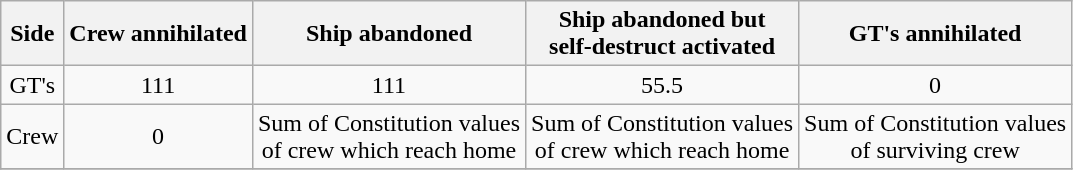<table class="wikitable" style="text-align:center">
<tr>
<th>Side</th>
<th>Crew annihilated</th>
<th>Ship abandoned</th>
<th>Ship abandoned but<br>self-destruct activated</th>
<th>GT's annihilated</th>
</tr>
<tr>
<td>GT's</td>
<td>111</td>
<td>111</td>
<td>55.5</td>
<td>0</td>
</tr>
<tr>
<td>Crew</td>
<td>0</td>
<td>Sum of Constitution values <br>of crew which reach home</td>
<td>Sum of Constitution values <br>of crew which reach home</td>
<td>Sum of Constitution values <br>of surviving crew</td>
</tr>
<tr>
</tr>
</table>
